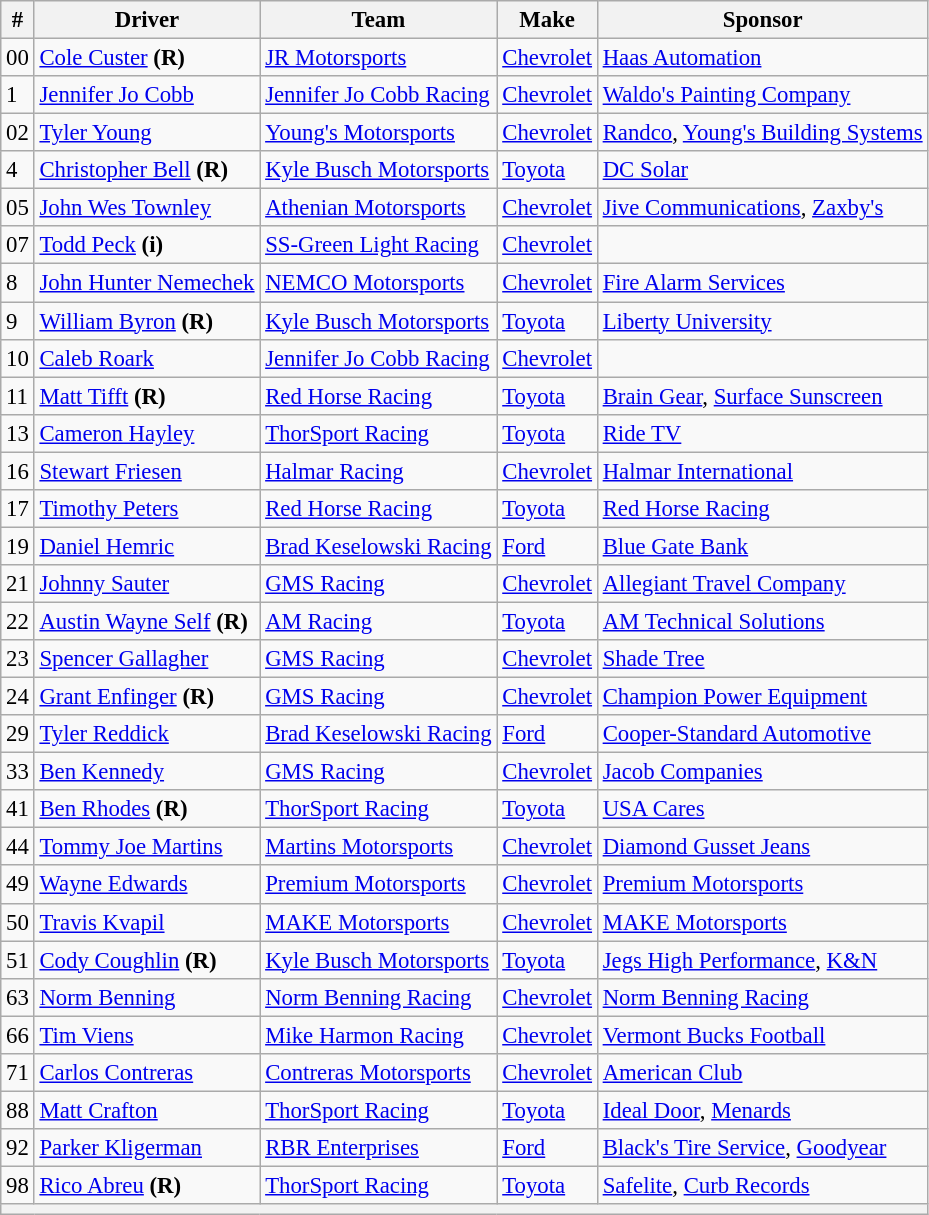<table class="wikitable" style="font-size:95%">
<tr>
<th>#</th>
<th>Driver</th>
<th>Team</th>
<th>Make</th>
<th>Sponsor</th>
</tr>
<tr>
<td>00</td>
<td><a href='#'>Cole Custer</a> <strong>(R)</strong></td>
<td><a href='#'>JR Motorsports</a></td>
<td><a href='#'>Chevrolet</a></td>
<td><a href='#'>Haas Automation</a></td>
</tr>
<tr>
<td>1</td>
<td><a href='#'>Jennifer Jo Cobb</a></td>
<td><a href='#'>Jennifer Jo Cobb Racing</a></td>
<td><a href='#'>Chevrolet</a></td>
<td><a href='#'>Waldo's Painting Company</a></td>
</tr>
<tr>
<td>02</td>
<td><a href='#'>Tyler Young</a></td>
<td><a href='#'>Young's Motorsports</a></td>
<td><a href='#'>Chevrolet</a></td>
<td><a href='#'>Randco</a>, <a href='#'>Young's Building Systems</a></td>
</tr>
<tr>
<td>4</td>
<td><a href='#'>Christopher Bell</a> <strong>(R)</strong></td>
<td><a href='#'>Kyle Busch Motorsports</a></td>
<td><a href='#'>Toyota</a></td>
<td><a href='#'>DC Solar</a></td>
</tr>
<tr>
<td>05</td>
<td><a href='#'>John Wes Townley</a></td>
<td><a href='#'>Athenian Motorsports</a></td>
<td><a href='#'>Chevrolet</a></td>
<td><a href='#'>Jive Communications</a>, <a href='#'>Zaxby's</a></td>
</tr>
<tr>
<td>07</td>
<td><a href='#'>Todd Peck</a> <strong>(i)</strong></td>
<td><a href='#'>SS-Green Light Racing</a></td>
<td><a href='#'>Chevrolet</a></td>
<td></td>
</tr>
<tr>
<td>8</td>
<td><a href='#'>John Hunter Nemechek</a></td>
<td><a href='#'>NEMCO Motorsports</a></td>
<td><a href='#'>Chevrolet</a></td>
<td><a href='#'>Fire Alarm Services</a></td>
</tr>
<tr>
<td>9</td>
<td><a href='#'>William Byron</a> <strong>(R)</strong></td>
<td><a href='#'>Kyle Busch Motorsports</a></td>
<td><a href='#'>Toyota</a></td>
<td><a href='#'>Liberty University</a></td>
</tr>
<tr>
<td>10</td>
<td><a href='#'>Caleb Roark</a></td>
<td><a href='#'>Jennifer Jo Cobb Racing</a></td>
<td><a href='#'>Chevrolet</a></td>
<td></td>
</tr>
<tr>
<td>11</td>
<td><a href='#'>Matt Tifft</a> <strong>(R)</strong></td>
<td><a href='#'>Red Horse Racing</a></td>
<td><a href='#'>Toyota</a></td>
<td><a href='#'>Brain Gear</a>, <a href='#'>Surface Sunscreen</a></td>
</tr>
<tr>
<td>13</td>
<td><a href='#'>Cameron Hayley</a></td>
<td><a href='#'>ThorSport Racing</a></td>
<td><a href='#'>Toyota</a></td>
<td><a href='#'>Ride TV</a></td>
</tr>
<tr>
<td>16</td>
<td><a href='#'>Stewart Friesen</a></td>
<td><a href='#'>Halmar Racing</a></td>
<td><a href='#'>Chevrolet</a></td>
<td><a href='#'>Halmar International</a></td>
</tr>
<tr>
<td>17</td>
<td><a href='#'>Timothy Peters</a></td>
<td><a href='#'>Red Horse Racing</a></td>
<td><a href='#'>Toyota</a></td>
<td><a href='#'>Red Horse Racing</a></td>
</tr>
<tr>
<td>19</td>
<td><a href='#'>Daniel Hemric</a></td>
<td><a href='#'>Brad Keselowski Racing</a></td>
<td><a href='#'>Ford</a></td>
<td><a href='#'>Blue Gate Bank</a></td>
</tr>
<tr>
<td>21</td>
<td><a href='#'>Johnny Sauter</a></td>
<td><a href='#'>GMS Racing</a></td>
<td><a href='#'>Chevrolet</a></td>
<td><a href='#'>Allegiant Travel Company</a></td>
</tr>
<tr>
<td>22</td>
<td><a href='#'>Austin Wayne Self</a> <strong>(R)</strong></td>
<td><a href='#'>AM Racing</a></td>
<td><a href='#'>Toyota</a></td>
<td><a href='#'>AM Technical Solutions</a></td>
</tr>
<tr>
<td>23</td>
<td><a href='#'>Spencer Gallagher</a></td>
<td><a href='#'>GMS Racing</a></td>
<td><a href='#'>Chevrolet</a></td>
<td><a href='#'>Shade Tree</a></td>
</tr>
<tr>
<td>24</td>
<td><a href='#'>Grant Enfinger</a> <strong>(R)</strong></td>
<td><a href='#'>GMS Racing</a></td>
<td><a href='#'>Chevrolet</a></td>
<td><a href='#'>Champion Power Equipment</a></td>
</tr>
<tr>
<td>29</td>
<td><a href='#'>Tyler Reddick</a></td>
<td><a href='#'>Brad Keselowski Racing</a></td>
<td><a href='#'>Ford</a></td>
<td><a href='#'>Cooper-Standard Automotive</a></td>
</tr>
<tr>
<td>33</td>
<td><a href='#'>Ben Kennedy</a></td>
<td><a href='#'>GMS Racing</a></td>
<td><a href='#'>Chevrolet</a></td>
<td><a href='#'>Jacob Companies</a></td>
</tr>
<tr>
<td>41</td>
<td><a href='#'>Ben Rhodes</a> <strong>(R)</strong></td>
<td><a href='#'>ThorSport Racing</a></td>
<td><a href='#'>Toyota</a></td>
<td><a href='#'>USA Cares</a></td>
</tr>
<tr>
<td>44</td>
<td><a href='#'>Tommy Joe Martins</a></td>
<td><a href='#'>Martins Motorsports</a></td>
<td><a href='#'>Chevrolet</a></td>
<td><a href='#'>Diamond Gusset Jeans</a></td>
</tr>
<tr>
<td>49</td>
<td><a href='#'>Wayne Edwards</a></td>
<td><a href='#'>Premium Motorsports</a></td>
<td><a href='#'>Chevrolet</a></td>
<td><a href='#'>Premium Motorsports</a></td>
</tr>
<tr>
<td>50</td>
<td><a href='#'>Travis Kvapil</a></td>
<td><a href='#'>MAKE Motorsports</a></td>
<td><a href='#'>Chevrolet</a></td>
<td><a href='#'>MAKE Motorsports</a></td>
</tr>
<tr>
<td>51</td>
<td><a href='#'>Cody Coughlin</a> <strong>(R)</strong></td>
<td><a href='#'>Kyle Busch Motorsports</a></td>
<td><a href='#'>Toyota</a></td>
<td><a href='#'>Jegs High Performance</a>, <a href='#'>K&N</a></td>
</tr>
<tr>
<td>63</td>
<td><a href='#'>Norm Benning</a></td>
<td><a href='#'>Norm Benning Racing</a></td>
<td><a href='#'>Chevrolet</a></td>
<td><a href='#'>Norm Benning Racing</a></td>
</tr>
<tr>
<td>66</td>
<td><a href='#'>Tim Viens</a></td>
<td><a href='#'>Mike Harmon Racing</a></td>
<td><a href='#'>Chevrolet</a></td>
<td><a href='#'>Vermont Bucks Football</a></td>
</tr>
<tr>
<td>71</td>
<td><a href='#'>Carlos Contreras</a></td>
<td><a href='#'>Contreras Motorsports</a></td>
<td><a href='#'>Chevrolet</a></td>
<td><a href='#'>American Club</a></td>
</tr>
<tr>
<td>88</td>
<td><a href='#'>Matt Crafton</a></td>
<td><a href='#'>ThorSport Racing</a></td>
<td><a href='#'>Toyota</a></td>
<td><a href='#'>Ideal Door</a>, <a href='#'>Menards</a></td>
</tr>
<tr>
<td>92</td>
<td><a href='#'>Parker Kligerman</a></td>
<td><a href='#'>RBR Enterprises</a></td>
<td><a href='#'>Ford</a></td>
<td><a href='#'>Black's Tire Service</a>, <a href='#'>Goodyear</a></td>
</tr>
<tr>
<td>98</td>
<td><a href='#'>Rico Abreu</a> <strong>(R)</strong></td>
<td><a href='#'>ThorSport Racing</a></td>
<td><a href='#'>Toyota</a></td>
<td><a href='#'>Safelite</a>, <a href='#'>Curb Records</a></td>
</tr>
<tr>
<th colspan="5"></th>
</tr>
</table>
